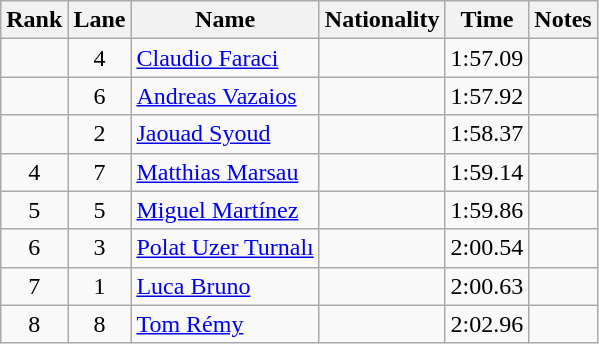<table class="wikitable sortable" style="text-align:center">
<tr>
<th>Rank</th>
<th>Lane</th>
<th>Name</th>
<th>Nationality</th>
<th>Time</th>
<th>Notes</th>
</tr>
<tr>
<td></td>
<td>4</td>
<td align=left><a href='#'>Claudio Faraci</a></td>
<td align=left></td>
<td>1:57.09</td>
<td></td>
</tr>
<tr>
<td></td>
<td>6</td>
<td align=left><a href='#'>Andreas Vazaios</a></td>
<td align=left></td>
<td>1:57.92</td>
<td></td>
</tr>
<tr>
<td></td>
<td>2</td>
<td align=left><a href='#'>Jaouad Syoud</a></td>
<td align=left></td>
<td>1:58.37</td>
<td></td>
</tr>
<tr>
<td>4</td>
<td>7</td>
<td align=left><a href='#'>Matthias Marsau</a></td>
<td align=left></td>
<td>1:59.14</td>
<td></td>
</tr>
<tr>
<td>5</td>
<td>5</td>
<td align=left><a href='#'>Miguel Martínez</a></td>
<td align=left></td>
<td>1:59.86</td>
<td></td>
</tr>
<tr>
<td>6</td>
<td>3</td>
<td align=left><a href='#'>Polat Uzer Turnalı</a></td>
<td align=left></td>
<td>2:00.54</td>
<td></td>
</tr>
<tr>
<td>7</td>
<td>1</td>
<td align=left><a href='#'>Luca Bruno</a></td>
<td align=left></td>
<td>2:00.63</td>
<td></td>
</tr>
<tr>
<td>8</td>
<td>8</td>
<td align=left><a href='#'>Tom Rémy</a></td>
<td align=left></td>
<td>2:02.96</td>
<td></td>
</tr>
</table>
